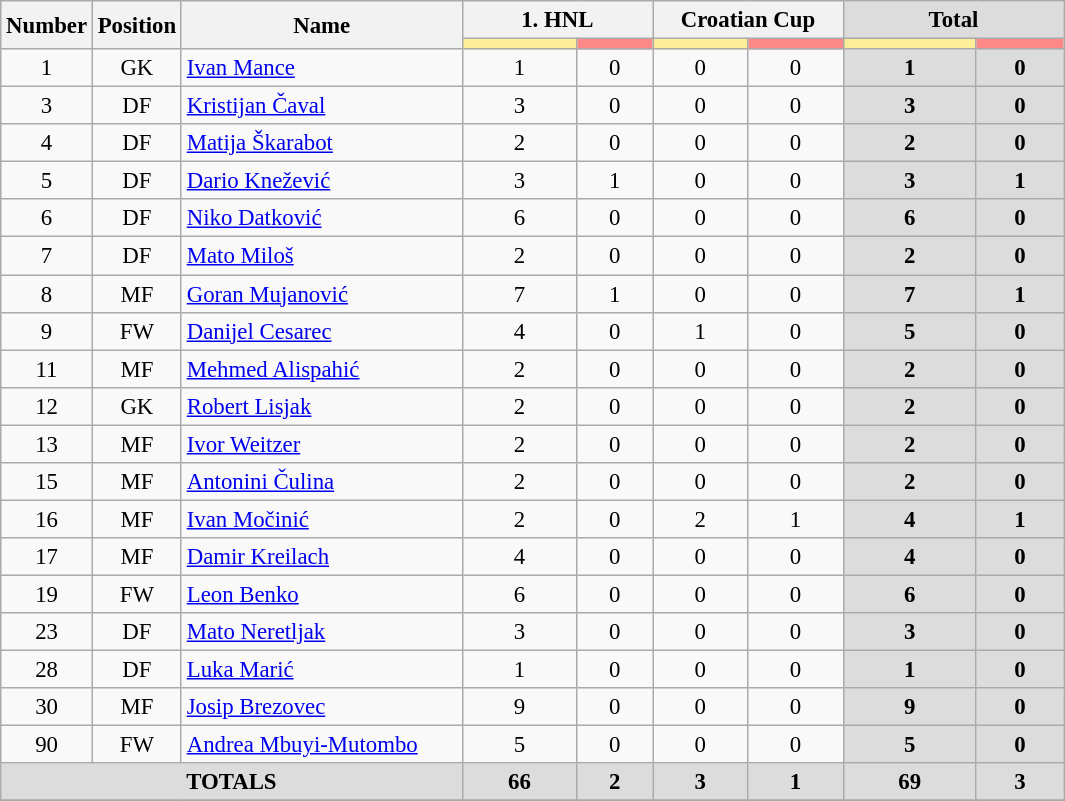<table class="wikitable" style="font-size: 95%; text-align: center;">
<tr>
<th width=40 rowspan="2"  align="center">Number</th>
<th width=40 rowspan="2"  align="center">Position</th>
<th width=180 rowspan="2"  align="center">Name</th>
<th width=120 colspan="2" align="center">1. HNL</th>
<th width=120 colspan="2" align="center">Croatian Cup</th>
<th width=140 colspan="2" align="center" style="background: #DCDCDC">Total</th>
</tr>
<tr>
<th style="background: #FFEE99"></th>
<th style="background: #FF8888"></th>
<th style="background: #FFEE99"></th>
<th style="background: #FF8888"></th>
<th style="background: #FFEE99"></th>
<th style="background: #FF8888"></th>
</tr>
<tr>
<td>1</td>
<td>GK</td>
<td style="text-align:left;"> <a href='#'>Ivan Mance</a></td>
<td>1</td>
<td>0</td>
<td>0</td>
<td>0</td>
<th style="background: #DCDCDC">1</th>
<th style="background: #DCDCDC">0</th>
</tr>
<tr>
<td>3</td>
<td>DF</td>
<td style="text-align:left;"> <a href='#'>Kristijan Čaval</a></td>
<td>3</td>
<td>0</td>
<td>0</td>
<td>0</td>
<th style="background: #DCDCDC">3</th>
<th style="background: #DCDCDC">0</th>
</tr>
<tr>
<td>4</td>
<td>DF</td>
<td style="text-align:left;"> <a href='#'>Matija Škarabot</a></td>
<td>2</td>
<td>0</td>
<td>0</td>
<td>0</td>
<th style="background: #DCDCDC">2</th>
<th style="background: #DCDCDC">0</th>
</tr>
<tr>
<td>5</td>
<td>DF</td>
<td style="text-align:left;"> <a href='#'>Dario Knežević</a></td>
<td>3</td>
<td>1</td>
<td>0</td>
<td>0</td>
<th style="background: #DCDCDC">3</th>
<th style="background: #DCDCDC">1</th>
</tr>
<tr>
<td>6</td>
<td>DF</td>
<td style="text-align:left;"> <a href='#'>Niko Datković</a></td>
<td>6</td>
<td>0</td>
<td>0</td>
<td>0</td>
<th style="background: #DCDCDC">6</th>
<th style="background: #DCDCDC">0</th>
</tr>
<tr>
<td>7</td>
<td>DF</td>
<td style="text-align:left;"> <a href='#'>Mato Miloš</a></td>
<td>2</td>
<td>0</td>
<td>0</td>
<td>0</td>
<th style="background: #DCDCDC">2</th>
<th style="background: #DCDCDC">0</th>
</tr>
<tr>
<td>8</td>
<td>MF</td>
<td style="text-align:left;"> <a href='#'>Goran Mujanović</a></td>
<td>7</td>
<td>1</td>
<td>0</td>
<td>0</td>
<th style="background: #DCDCDC">7</th>
<th style="background: #DCDCDC">1</th>
</tr>
<tr>
<td>9</td>
<td>FW</td>
<td style="text-align:left;"> <a href='#'>Danijel Cesarec</a></td>
<td>4</td>
<td>0</td>
<td>1</td>
<td>0</td>
<th style="background: #DCDCDC">5</th>
<th style="background: #DCDCDC">0</th>
</tr>
<tr>
<td>11</td>
<td>MF</td>
<td style="text-align:left;"> <a href='#'>Mehmed Alispahić</a></td>
<td>2</td>
<td>0</td>
<td>0</td>
<td>0</td>
<th style="background: #DCDCDC">2</th>
<th style="background: #DCDCDC">0</th>
</tr>
<tr>
<td>12</td>
<td>GK</td>
<td style="text-align:left;"> <a href='#'>Robert Lisjak</a></td>
<td>2</td>
<td>0</td>
<td>0</td>
<td>0</td>
<th style="background: #DCDCDC">2</th>
<th style="background: #DCDCDC">0</th>
</tr>
<tr>
<td>13</td>
<td>MF</td>
<td style="text-align:left;"> <a href='#'>Ivor Weitzer</a></td>
<td>2</td>
<td>0</td>
<td>0</td>
<td>0</td>
<th style="background: #DCDCDC">2</th>
<th style="background: #DCDCDC">0</th>
</tr>
<tr>
<td>15</td>
<td>MF</td>
<td style="text-align:left;"> <a href='#'>Antonini Čulina</a></td>
<td>2</td>
<td>0</td>
<td>0</td>
<td>0</td>
<th style="background: #DCDCDC">2</th>
<th style="background: #DCDCDC">0</th>
</tr>
<tr>
<td>16</td>
<td>MF</td>
<td style="text-align:left;"> <a href='#'>Ivan Močinić</a></td>
<td>2</td>
<td>0</td>
<td>2</td>
<td>1</td>
<th style="background: #DCDCDC">4</th>
<th style="background: #DCDCDC">1</th>
</tr>
<tr>
<td>17</td>
<td>MF</td>
<td style="text-align:left;"> <a href='#'>Damir Kreilach</a></td>
<td>4</td>
<td>0</td>
<td>0</td>
<td>0</td>
<th style="background: #DCDCDC">4</th>
<th style="background: #DCDCDC">0</th>
</tr>
<tr>
<td>19</td>
<td>FW</td>
<td style="text-align:left;"> <a href='#'>Leon Benko</a></td>
<td>6</td>
<td>0</td>
<td>0</td>
<td>0</td>
<th style="background: #DCDCDC">6</th>
<th style="background: #DCDCDC">0</th>
</tr>
<tr>
<td>23</td>
<td>DF</td>
<td style="text-align:left;"> <a href='#'>Mato Neretljak</a></td>
<td>3</td>
<td>0</td>
<td>0</td>
<td>0</td>
<th style="background: #DCDCDC">3</th>
<th style="background: #DCDCDC">0</th>
</tr>
<tr>
<td>28</td>
<td>DF</td>
<td style="text-align:left;"> <a href='#'>Luka Marić</a></td>
<td>1</td>
<td>0</td>
<td>0</td>
<td>0</td>
<th style="background: #DCDCDC">1</th>
<th style="background: #DCDCDC">0</th>
</tr>
<tr>
<td>30</td>
<td>MF</td>
<td style="text-align:left;"> <a href='#'>Josip Brezovec</a></td>
<td>9</td>
<td>0</td>
<td>0</td>
<td>0</td>
<th style="background: #DCDCDC">9</th>
<th style="background: #DCDCDC">0</th>
</tr>
<tr>
<td>90</td>
<td>FW</td>
<td style="text-align:left;"> <a href='#'>Andrea Mbuyi-Mutombo</a></td>
<td>5</td>
<td>0</td>
<td>0</td>
<td>0</td>
<th style="background: #DCDCDC">5</th>
<th style="background: #DCDCDC">0</th>
</tr>
<tr>
<th colspan="3" align="center" style="background: #DCDCDC">TOTALS</th>
<th style="background: #DCDCDC">66</th>
<th style="background: #DCDCDC">2</th>
<th style="background: #DCDCDC">3</th>
<th style="background: #DCDCDC">1</th>
<th style="background: #DCDCDC">69</th>
<th style="background: #DCDCDC">3</th>
</tr>
<tr>
</tr>
</table>
